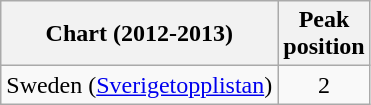<table class="wikitable">
<tr>
<th>Chart (2012-2013)</th>
<th>Peak<br>position</th>
</tr>
<tr>
<td>Sweden (<a href='#'>Sverigetopplistan</a>)</td>
<td align="center">2</td>
</tr>
</table>
